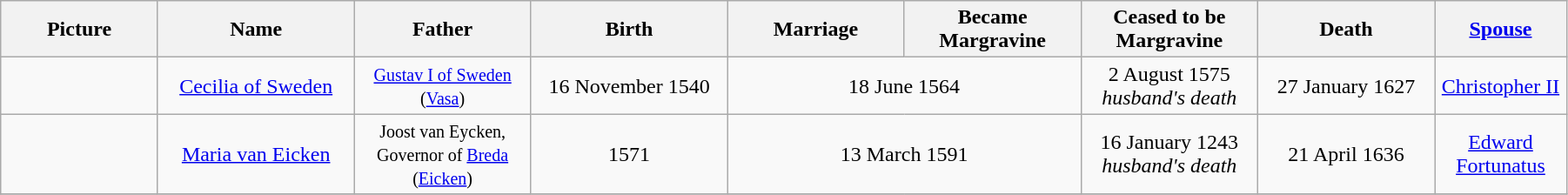<table width=95% class="wikitable">
<tr>
<th width = "8%">Picture</th>
<th width = "10%">Name</th>
<th width = "9%">Father</th>
<th width = "10%">Birth</th>
<th width = "9%">Marriage</th>
<th width = "9%">Became Margravine</th>
<th width = "9%">Ceased to be Margravine</th>
<th width = "9%">Death</th>
<th width = "6%"><a href='#'>Spouse</a></th>
</tr>
<tr>
<td align="center"></td>
<td align="center"><a href='#'>Cecilia of Sweden</a></td>
<td align="center"><small><a href='#'>Gustav I of Sweden</a><br>(<a href='#'>Vasa</a>)</small></td>
<td align="center">16 November 1540</td>
<td align="center" colspan="2">18 June 1564</td>
<td align="center">2 August 1575<br><em>husband's death</em></td>
<td align="center">27 January 1627</td>
<td align="center"><a href='#'>Christopher II</a></td>
</tr>
<tr>
<td align="center"></td>
<td align="center"><a href='#'>Maria van Eicken</a></td>
<td align="center"><small>Joost van Eycken, Governor of <a href='#'>Breda</a><br>(<a href='#'>Eicken</a>)</small></td>
<td align="center">1571</td>
<td align="center" colspan="2">13 March 1591</td>
<td align="center">16 January 1243<br><em>husband's death</em></td>
<td align="center">21 April 1636</td>
<td align="center"><a href='#'>Edward Fortunatus</a></td>
</tr>
<tr>
</tr>
</table>
